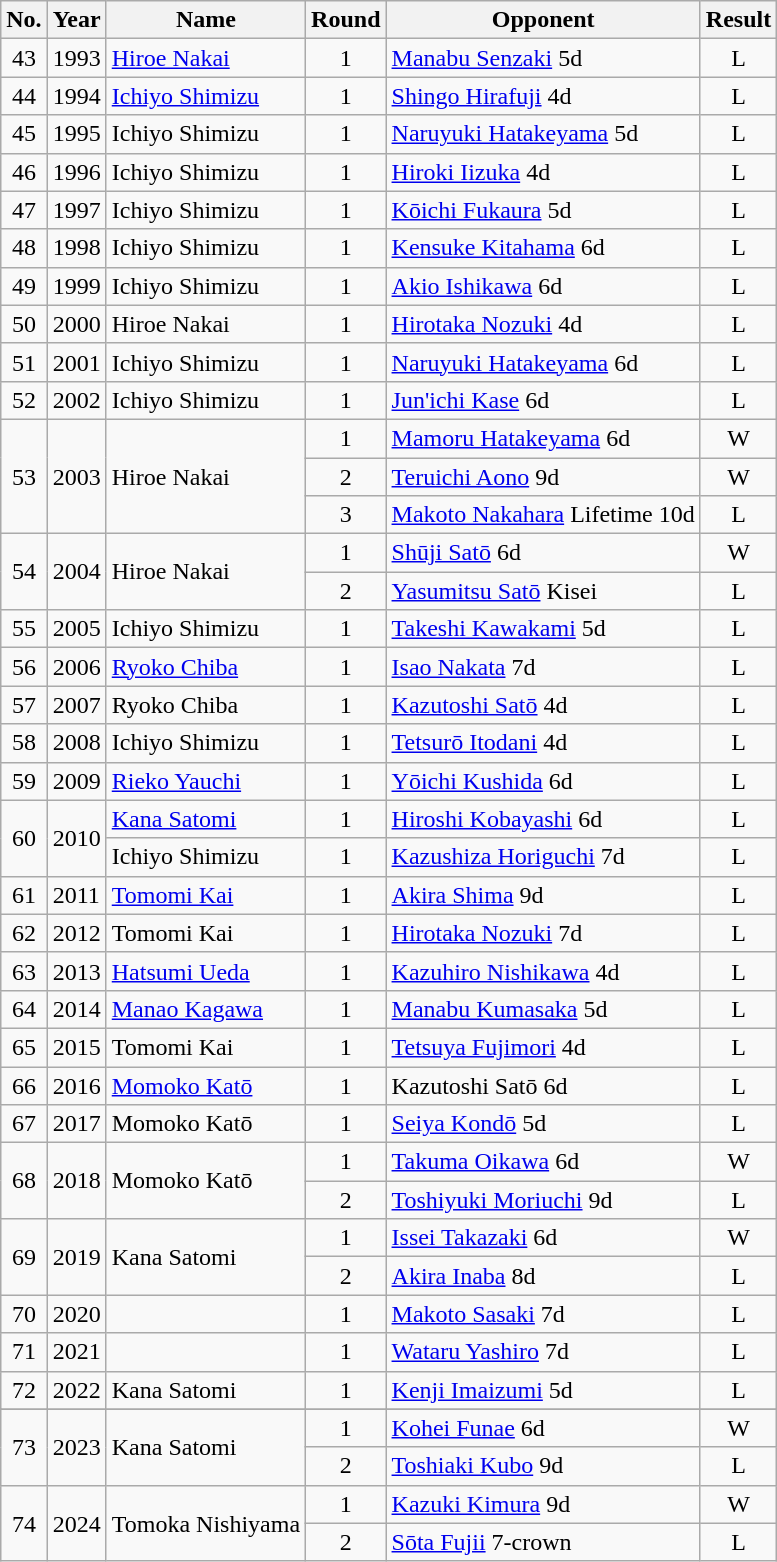<table class="wikitable" border="1">
<tr>
<th>No.</th>
<th>Year</th>
<th>Name</th>
<th>Round</th>
<th>Opponent</th>
<th>Result</th>
</tr>
<tr>
<td align=center>43</td>
<td>1993</td>
<td><a href='#'>Hiroe Nakai</a></td>
<td align=center>1</td>
<td><a href='#'>Manabu Senzaki</a> 5d</td>
<td align=center>L</td>
</tr>
<tr>
<td align=center>44</td>
<td>1994</td>
<td><a href='#'>Ichiyo Shimizu</a></td>
<td align=center>1</td>
<td><a href='#'>Shingo Hirafuji</a> 4d</td>
<td align=center>L</td>
</tr>
<tr>
<td align=center>45</td>
<td>1995</td>
<td>Ichiyo Shimizu</td>
<td align=center>1</td>
<td><a href='#'>Naruyuki Hatakeyama</a> 5d</td>
<td align=center>L</td>
</tr>
<tr>
<td align=center>46</td>
<td>1996</td>
<td>Ichiyo Shimizu</td>
<td align=center>1</td>
<td><a href='#'>Hiroki Iizuka</a> 4d</td>
<td align=center>L</td>
</tr>
<tr>
<td align=center>47</td>
<td>1997</td>
<td>Ichiyo Shimizu</td>
<td align=center>1</td>
<td><a href='#'>Kōichi Fukaura</a> 5d</td>
<td align=center>L</td>
</tr>
<tr>
<td align=center>48</td>
<td>1998</td>
<td>Ichiyo Shimizu</td>
<td align=center>1</td>
<td><a href='#'>Kensuke Kitahama</a> 6d</td>
<td align=center>L</td>
</tr>
<tr>
<td align=center>49</td>
<td>1999</td>
<td>Ichiyo Shimizu</td>
<td align=center>1</td>
<td><a href='#'>Akio Ishikawa</a> 6d</td>
<td align=center>L</td>
</tr>
<tr>
<td align=center>50</td>
<td>2000</td>
<td>Hiroe Nakai</td>
<td align=center>1</td>
<td><a href='#'>Hirotaka Nozuki</a> 4d</td>
<td align=center>L</td>
</tr>
<tr>
<td align=center>51</td>
<td>2001</td>
<td>Ichiyo Shimizu</td>
<td align=center>1</td>
<td><a href='#'>Naruyuki Hatakeyama</a> 6d</td>
<td align=center>L</td>
</tr>
<tr>
<td align=center>52</td>
<td>2002</td>
<td>Ichiyo Shimizu</td>
<td align=center>1</td>
<td><a href='#'>Jun'ichi Kase</a> 6d</td>
<td align=center>L</td>
</tr>
<tr>
<td rowspan="3" align=center>53</td>
<td rowspan="3">2003</td>
<td rowspan="3">Hiroe Nakai</td>
<td align=center>1</td>
<td><a href='#'>Mamoru Hatakeyama</a> 6d</td>
<td align=center>W</td>
</tr>
<tr>
<td align=center>2</td>
<td><a href='#'>Teruichi Aono</a> 9d</td>
<td align=center>W</td>
</tr>
<tr>
<td align=center>3</td>
<td><a href='#'>Makoto Nakahara</a> Lifetime 10d</td>
<td align=center>L</td>
</tr>
<tr>
<td rowspan="2" align=center>54</td>
<td rowspan="2">2004</td>
<td rowspan="2">Hiroe Nakai</td>
<td align=center>1</td>
<td><a href='#'>Shūji Satō</a> 6d</td>
<td align=center>W</td>
</tr>
<tr>
<td align=center>2</td>
<td><a href='#'>Yasumitsu Satō</a> Kisei</td>
<td align=center>L</td>
</tr>
<tr>
<td align=center>55</td>
<td>2005</td>
<td>Ichiyo Shimizu</td>
<td align=center>1</td>
<td><a href='#'>Takeshi Kawakami</a> 5d</td>
<td align=center>L</td>
</tr>
<tr>
<td align=center>56</td>
<td>2006</td>
<td><a href='#'>Ryoko Chiba</a></td>
<td align=center>1</td>
<td><a href='#'>Isao Nakata</a> 7d</td>
<td align=center>L</td>
</tr>
<tr>
<td align=center>57</td>
<td>2007</td>
<td>Ryoko Chiba</td>
<td align=center>1</td>
<td><a href='#'>Kazutoshi Satō</a> 4d</td>
<td align=center>L</td>
</tr>
<tr>
<td align=center>58</td>
<td>2008</td>
<td>Ichiyo Shimizu</td>
<td align=center>1</td>
<td><a href='#'>Tetsurō Itodani</a> 4d</td>
<td align=center>L</td>
</tr>
<tr>
<td align=center>59</td>
<td>2009</td>
<td><a href='#'>Rieko Yauchi</a></td>
<td align=center>1</td>
<td><a href='#'>Yōichi Kushida</a> 6d</td>
<td align=center>L</td>
</tr>
<tr>
<td rowspan="2" align=center>60</td>
<td rowspan="2">2010</td>
<td><a href='#'>Kana Satomi</a></td>
<td align=center>1</td>
<td><a href='#'>Hiroshi Kobayashi</a> 6d</td>
<td align=center>L</td>
</tr>
<tr>
<td>Ichiyo Shimizu</td>
<td align=center>1</td>
<td><a href='#'>Kazushiza Horiguchi</a> 7d</td>
<td align=center>L</td>
</tr>
<tr>
<td align=center>61</td>
<td>2011</td>
<td><a href='#'>Tomomi Kai</a></td>
<td align=center>1</td>
<td><a href='#'>Akira Shima</a> 9d</td>
<td align=center>L</td>
</tr>
<tr>
<td align=center>62</td>
<td>2012</td>
<td>Tomomi Kai</td>
<td align=center>1</td>
<td><a href='#'>Hirotaka Nozuki</a> 7d</td>
<td align=center>L</td>
</tr>
<tr>
<td align=center>63</td>
<td>2013</td>
<td><a href='#'>Hatsumi Ueda</a></td>
<td align=center>1</td>
<td><a href='#'>Kazuhiro Nishikawa</a> 4d</td>
<td align=center>L</td>
</tr>
<tr>
<td align=center>64</td>
<td>2014</td>
<td><a href='#'>Manao Kagawa</a></td>
<td align=center>1</td>
<td><a href='#'>Manabu Kumasaka</a> 5d</td>
<td align=center>L</td>
</tr>
<tr>
<td align=center>65</td>
<td>2015</td>
<td>Tomomi Kai</td>
<td align=center>1</td>
<td><a href='#'>Tetsuya Fujimori</a> 4d</td>
<td align=center>L</td>
</tr>
<tr>
<td align=center>66</td>
<td>2016</td>
<td><a href='#'>Momoko Katō</a></td>
<td align=center>1</td>
<td>Kazutoshi Satō 6d</td>
<td align=center>L</td>
</tr>
<tr>
<td align=center>67</td>
<td>2017</td>
<td>Momoko Katō</td>
<td align=center>1</td>
<td><a href='#'>Seiya Kondō</a> 5d</td>
<td align=center>L</td>
</tr>
<tr>
<td rowspan="2" align=center>68</td>
<td rowspan="2">2018</td>
<td rowspan="2">Momoko Katō</td>
<td align=center>1</td>
<td><a href='#'>Takuma Oikawa</a> 6d</td>
<td align=center>W</td>
</tr>
<tr>
<td align=center>2</td>
<td><a href='#'>Toshiyuki Moriuchi</a> 9d</td>
<td align=center>L</td>
</tr>
<tr>
<td rowspan="2" align=center>69</td>
<td rowspan="2">2019</td>
<td rowspan="2">Kana Satomi</td>
<td align=center>1</td>
<td><a href='#'>Issei Takazaki</a> 6d</td>
<td align=center>W</td>
</tr>
<tr>
<td align=center>2</td>
<td><a href='#'>Akira Inaba</a> 8d</td>
<td align=center>L</td>
</tr>
<tr>
<td align=center>70</td>
<td>2020</td>
<td></td>
<td align=center>1</td>
<td><a href='#'>Makoto Sasaki</a> 7d</td>
<td align=center>L</td>
</tr>
<tr>
<td align=center>71</td>
<td>2021</td>
<td></td>
<td align=center>1</td>
<td><a href='#'>Wataru Yashiro</a> 7d</td>
<td align=center>L</td>
</tr>
<tr>
<td align=center>72</td>
<td>2022</td>
<td>Kana Satomi</td>
<td align=center>1</td>
<td><a href='#'>Kenji Imaizumi</a> 5d</td>
<td align=center>L</td>
</tr>
<tr>
</tr>
<tr>
<td rowspan="2" align=center>73</td>
<td rowspan="2">2023</td>
<td rowspan="2">Kana Satomi</td>
<td align=center>1</td>
<td><a href='#'>Kohei Funae</a> 6d</td>
<td align=center>W</td>
</tr>
<tr>
<td align=center>2</td>
<td><a href='#'>Toshiaki Kubo</a> 9d</td>
<td align=center>L</td>
</tr>
<tr>
<td rowspan="2" align=center>74</td>
<td rowspan="2">2024</td>
<td rowspan="2">Tomoka Nishiyama</td>
<td align=center>1</td>
<td><a href='#'>Kazuki Kimura</a> 9d</td>
<td align=center>W</td>
</tr>
<tr>
<td align=center>2</td>
<td><a href='#'>Sōta Fujii</a> 7-crown</td>
<td align=center>L</td>
</tr>
</table>
